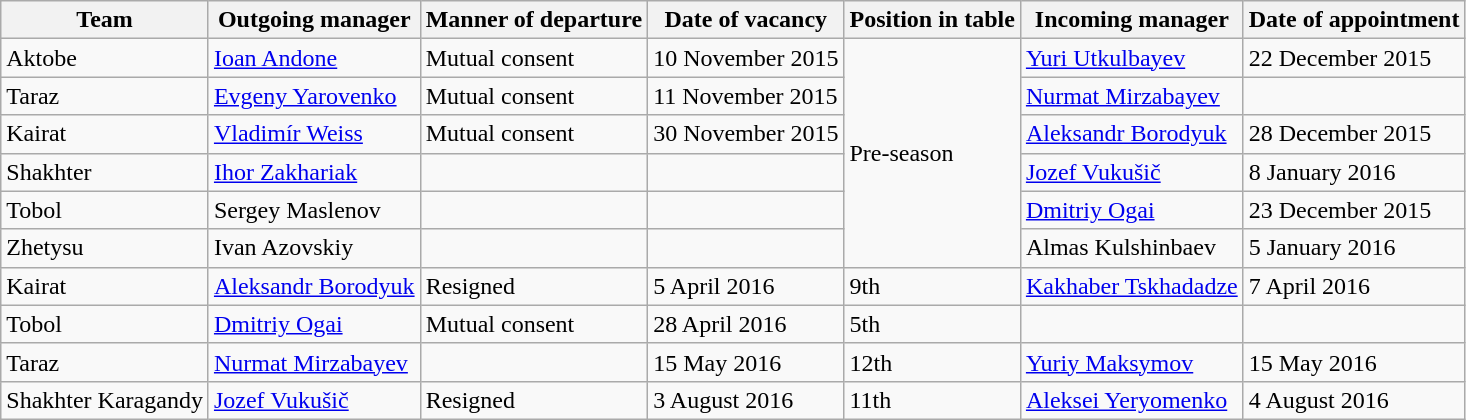<table class="wikitable">
<tr>
<th>Team</th>
<th>Outgoing manager</th>
<th>Manner of departure</th>
<th>Date of vacancy</th>
<th>Position in table</th>
<th>Incoming manager</th>
<th>Date of appointment</th>
</tr>
<tr>
<td>Aktobe</td>
<td> <a href='#'>Ioan Andone</a></td>
<td>Mutual consent</td>
<td>10 November 2015</td>
<td rowspan="6">Pre-season</td>
<td> <a href='#'>Yuri Utkulbayev</a></td>
<td>22 December 2015</td>
</tr>
<tr>
<td>Taraz</td>
<td> <a href='#'>Evgeny Yarovenko</a></td>
<td>Mutual consent</td>
<td>11 November 2015</td>
<td> <a href='#'>Nurmat Mirzabayev</a></td>
<td></td>
</tr>
<tr>
<td>Kairat</td>
<td> <a href='#'>Vladimír Weiss</a></td>
<td>Mutual consent</td>
<td>30 November 2015</td>
<td> <a href='#'>Aleksandr Borodyuk</a></td>
<td>28 December 2015</td>
</tr>
<tr>
<td>Shakhter</td>
<td> <a href='#'>Ihor Zakhariak</a></td>
<td></td>
<td></td>
<td> <a href='#'>Jozef Vukušič</a></td>
<td>8 January 2016</td>
</tr>
<tr>
<td>Tobol</td>
<td> Sergey Maslenov</td>
<td></td>
<td></td>
<td> <a href='#'>Dmitriy Ogai</a></td>
<td>23 December 2015</td>
</tr>
<tr>
<td>Zhetysu</td>
<td> Ivan Azovskiy</td>
<td></td>
<td></td>
<td> Almas Kulshinbaev</td>
<td>5 January 2016</td>
</tr>
<tr>
<td>Kairat</td>
<td> <a href='#'>Aleksandr Borodyuk</a></td>
<td>Resigned</td>
<td>5 April 2016</td>
<td>9th</td>
<td> <a href='#'>Kakhaber Tskhadadze</a></td>
<td>7 April 2016</td>
</tr>
<tr>
<td>Tobol</td>
<td> <a href='#'>Dmitriy Ogai</a></td>
<td>Mutual consent</td>
<td>28 April 2016</td>
<td>5th</td>
<td></td>
<td></td>
</tr>
<tr>
<td>Taraz</td>
<td> <a href='#'>Nurmat Mirzabayev</a></td>
<td></td>
<td>15 May 2016</td>
<td>12th</td>
<td> <a href='#'>Yuriy Maksymov</a></td>
<td>15 May 2016</td>
</tr>
<tr>
<td>Shakhter Karagandy</td>
<td> <a href='#'>Jozef Vukušič</a></td>
<td>Resigned</td>
<td>3 August 2016</td>
<td>11th</td>
<td> <a href='#'>Aleksei Yeryomenko</a></td>
<td>4 August 2016</td>
</tr>
</table>
